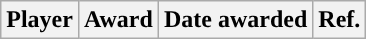<table class="wikitable sortable sortable" style="text-align: center">
<tr>
<th>Player</th>
<th>Award</th>
<th>Date awarded</th>
<th>Ref.</th>
</tr>
</table>
